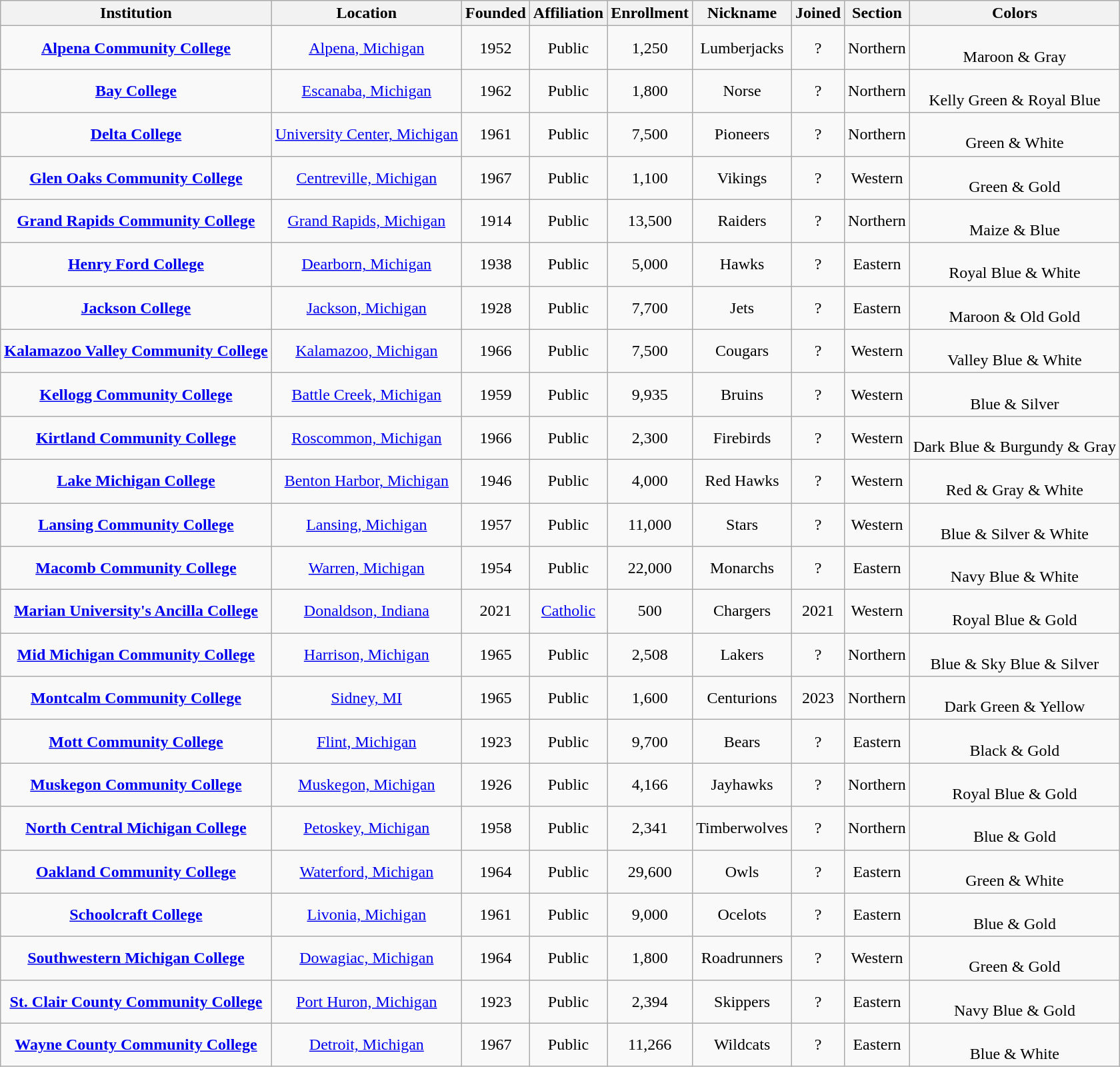<table class="wikitable sortable" style="text-align:center;">
<tr>
<th>Institution</th>
<th>Location</th>
<th>Founded</th>
<th>Affiliation</th>
<th>Enrollment</th>
<th>Nickname</th>
<th>Joined</th>
<th>Section</th>
<th>Colors</th>
</tr>
<tr>
<td><strong><a href='#'>Alpena Community College</a></strong></td>
<td><a href='#'>Alpena, Michigan</a></td>
<td>1952</td>
<td>Public</td>
<td>1,250</td>
<td>Lumberjacks</td>
<td>?</td>
<td>Northern</td>
<td> <br>Maroon & Gray</td>
</tr>
<tr>
<td><strong><a href='#'>Bay College</a></strong></td>
<td><a href='#'>Escanaba, Michigan</a></td>
<td>1962</td>
<td>Public</td>
<td>1,800</td>
<td>Norse</td>
<td>?</td>
<td>Northern</td>
<td> <br>Kelly Green & Royal Blue</td>
</tr>
<tr>
<td><strong><a href='#'>Delta College</a></strong></td>
<td><a href='#'>University Center, Michigan</a></td>
<td>1961</td>
<td>Public</td>
<td>7,500</td>
<td>Pioneers</td>
<td>?</td>
<td>Northern</td>
<td> <br>Green & White</td>
</tr>
<tr>
<td><strong><a href='#'>Glen Oaks Community College</a></strong></td>
<td><a href='#'>Centreville, Michigan</a></td>
<td>1967</td>
<td>Public</td>
<td>1,100</td>
<td>Vikings</td>
<td>?</td>
<td>Western</td>
<td> <br>Green & Gold</td>
</tr>
<tr>
<td><strong><a href='#'>Grand Rapids Community College</a></strong></td>
<td><a href='#'>Grand Rapids, Michigan</a></td>
<td>1914</td>
<td>Public</td>
<td>13,500</td>
<td>Raiders</td>
<td>?</td>
<td>Northern</td>
<td> <br>Maize & Blue</td>
</tr>
<tr>
<td><strong><a href='#'>Henry Ford College</a></strong></td>
<td><a href='#'>Dearborn, Michigan</a></td>
<td>1938</td>
<td>Public</td>
<td>5,000</td>
<td>Hawks</td>
<td>?</td>
<td>Eastern</td>
<td> <br>Royal Blue & White</td>
</tr>
<tr>
<td><strong><a href='#'>Jackson College</a></strong></td>
<td><a href='#'>Jackson, Michigan</a></td>
<td>1928</td>
<td>Public</td>
<td>7,700</td>
<td>Jets</td>
<td>?</td>
<td>Eastern</td>
<td> <br>Maroon & Old Gold</td>
</tr>
<tr>
<td><strong><a href='#'>Kalamazoo Valley Community College</a></strong></td>
<td><a href='#'>Kalamazoo, Michigan</a></td>
<td>1966</td>
<td>Public</td>
<td>7,500</td>
<td>Cougars</td>
<td>?</td>
<td>Western</td>
<td> <br>Valley Blue & White</td>
</tr>
<tr>
<td><strong><a href='#'>Kellogg Community College</a></strong></td>
<td><a href='#'>Battle Creek, Michigan</a></td>
<td>1959</td>
<td>Public</td>
<td>9,935</td>
<td>Bruins</td>
<td>?</td>
<td>Western</td>
<td> <br>Blue & Silver</td>
</tr>
<tr>
<td><strong><a href='#'>Kirtland Community College</a></strong></td>
<td><a href='#'>Roscommon, Michigan</a></td>
<td>1966</td>
<td>Public</td>
<td>2,300</td>
<td>Firebirds</td>
<td>?</td>
<td>Western</td>
<td>  <br>Dark Blue & Burgundy & Gray</td>
</tr>
<tr>
<td><strong><a href='#'>Lake Michigan College</a></strong></td>
<td><a href='#'>Benton Harbor, Michigan</a></td>
<td>1946</td>
<td>Public</td>
<td>4,000</td>
<td>Red Hawks</td>
<td>?</td>
<td>Western</td>
<td>  <br>Red & Gray & White</td>
</tr>
<tr>
<td><strong><a href='#'>Lansing Community College</a></strong></td>
<td><a href='#'>Lansing, Michigan</a></td>
<td>1957</td>
<td>Public</td>
<td>11,000</td>
<td>Stars</td>
<td>?</td>
<td>Western</td>
<td>  <br>Blue & Silver & White</td>
</tr>
<tr>
<td><strong><a href='#'>Macomb Community College</a></strong></td>
<td><a href='#'>Warren, Michigan</a></td>
<td>1954</td>
<td>Public</td>
<td>22,000</td>
<td>Monarchs</td>
<td>?</td>
<td>Eastern</td>
<td> <br>Navy Blue & White</td>
</tr>
<tr>
<td><strong><a href='#'>Marian University's Ancilla College</a></strong></td>
<td><a href='#'>Donaldson, Indiana</a></td>
<td>2021</td>
<td><a href='#'>Catholic</a><br></td>
<td>500</td>
<td>Chargers</td>
<td>2021</td>
<td>Western</td>
<td> <br>Royal Blue & Gold</td>
</tr>
<tr>
<td><strong><a href='#'>Mid Michigan Community College</a></strong></td>
<td><a href='#'>Harrison, Michigan</a></td>
<td>1965</td>
<td>Public</td>
<td>2,508</td>
<td>Lakers</td>
<td>?</td>
<td>Northern</td>
<td>  <br>Blue & Sky Blue & Silver</td>
</tr>
<tr>
<td><strong><a href='#'>Montcalm Community College</a></strong></td>
<td><a href='#'>Sidney, MI</a></td>
<td>1965</td>
<td>Public</td>
<td>1,600</td>
<td>Centurions</td>
<td>2023</td>
<td>Northern</td>
<td> <br>Dark Green & Yellow</td>
</tr>
<tr>
<td><strong><a href='#'>Mott Community College</a></strong></td>
<td><a href='#'>Flint, Michigan</a></td>
<td>1923</td>
<td>Public</td>
<td>9,700</td>
<td>Bears</td>
<td>?</td>
<td>Eastern</td>
<td> <br>Black & Gold</td>
</tr>
<tr>
<td><strong><a href='#'>Muskegon Community College</a></strong></td>
<td><a href='#'>Muskegon, Michigan</a></td>
<td>1926</td>
<td>Public</td>
<td>4,166</td>
<td>Jayhawks</td>
<td>?</td>
<td>Northern</td>
<td> <br>Royal Blue & Gold</td>
</tr>
<tr>
<td><strong><a href='#'>North Central Michigan College</a></strong></td>
<td><a href='#'>Petoskey, Michigan</a></td>
<td>1958</td>
<td>Public</td>
<td>2,341</td>
<td>Timberwolves</td>
<td>?</td>
<td>Northern</td>
<td> <br>Blue & Gold</td>
</tr>
<tr>
<td><strong><a href='#'>Oakland Community College</a></strong></td>
<td><a href='#'>Waterford, Michigan</a></td>
<td>1964</td>
<td>Public</td>
<td>29,600</td>
<td>Owls</td>
<td>?</td>
<td>Eastern</td>
<td> <br>Green & White</td>
</tr>
<tr>
<td><strong><a href='#'>Schoolcraft College</a></strong></td>
<td><a href='#'>Livonia, Michigan</a></td>
<td>1961</td>
<td>Public</td>
<td>9,000</td>
<td>Ocelots</td>
<td>?</td>
<td>Eastern</td>
<td> <br>Blue & Gold</td>
</tr>
<tr>
<td><strong><a href='#'>Southwestern Michigan College</a></strong></td>
<td><a href='#'>Dowagiac, Michigan</a></td>
<td>1964</td>
<td>Public</td>
<td>1,800</td>
<td>Roadrunners</td>
<td>?</td>
<td>Western</td>
<td> <br>Green & Gold</td>
</tr>
<tr>
<td><strong><a href='#'>St. Clair County Community College</a></strong></td>
<td><a href='#'>Port Huron, Michigan</a></td>
<td>1923</td>
<td>Public</td>
<td>2,394</td>
<td>Skippers</td>
<td>?</td>
<td>Eastern</td>
<td> <br>Navy Blue & Gold</td>
</tr>
<tr>
<td><strong><a href='#'>Wayne County Community College</a></strong></td>
<td><a href='#'>Detroit, Michigan</a></td>
<td>1967</td>
<td>Public</td>
<td>11,266</td>
<td>Wildcats</td>
<td>?</td>
<td>Eastern</td>
<td> <br>Blue & White</td>
</tr>
</table>
